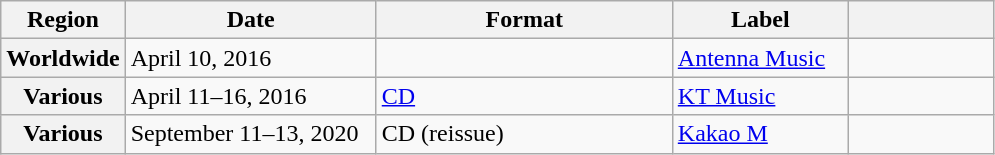<table class="wikitable plainrowheaders">
<tr>
<th scope="col" width="70px">Region</th>
<th scope="col" width="160px">Date</th>
<th scope="col" width="190px">Format</th>
<th scope="col" width="110px">Label</th>
<th scope="col" width="90px"></th>
</tr>
<tr>
<th scope="row">Worldwide</th>
<td>April 10, 2016</td>
<td></td>
<td><a href='#'>Antenna Music</a></td>
<td></td>
</tr>
<tr>
<th scope="row">Various</th>
<td>April 11–16, 2016</td>
<td><a href='#'>CD</a></td>
<td><a href='#'>KT Music</a></td>
<td></td>
</tr>
<tr>
<th scope="row">Various</th>
<td>September 11–13, 2020</td>
<td>CD (reissue)</td>
<td><a href='#'>Kakao M</a></td>
<td></td>
</tr>
</table>
